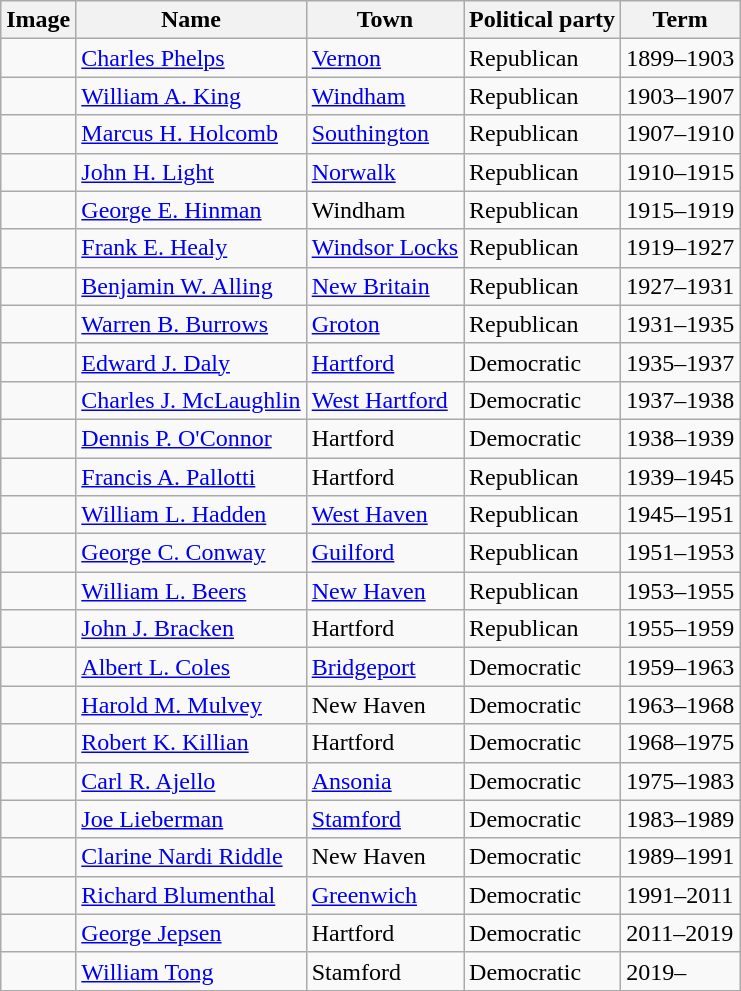<table class="wikitable sortable" border="1">
<tr>
<th>Image</th>
<th>Name</th>
<th>Town</th>
<th>Political party</th>
<th>Term</th>
</tr>
<tr>
<td></td>
<td><a href='#'>Charles Phelps</a></td>
<td><a href='#'>Vernon</a></td>
<td>Republican</td>
<td>1899–1903</td>
</tr>
<tr>
<td></td>
<td><a href='#'>William A. King</a></td>
<td><a href='#'>Windham</a></td>
<td>Republican</td>
<td>1903–1907</td>
</tr>
<tr>
<td></td>
<td><a href='#'>Marcus H. Holcomb</a></td>
<td><a href='#'>Southington</a></td>
<td>Republican</td>
<td>1907–1910</td>
</tr>
<tr>
<td></td>
<td><a href='#'>John H. Light</a></td>
<td><a href='#'>Norwalk</a></td>
<td>Republican</td>
<td>1910–1915</td>
</tr>
<tr>
<td></td>
<td><a href='#'>George E. Hinman</a></td>
<td>Windham</td>
<td>Republican</td>
<td>1915–1919</td>
</tr>
<tr>
<td></td>
<td><a href='#'>Frank E. Healy</a></td>
<td><a href='#'>Windsor Locks</a></td>
<td>Republican</td>
<td>1919–1927</td>
</tr>
<tr>
<td></td>
<td><a href='#'>Benjamin W. Alling</a></td>
<td><a href='#'>New Britain</a></td>
<td>Republican</td>
<td>1927–1931</td>
</tr>
<tr>
<td></td>
<td><a href='#'>Warren B. Burrows</a></td>
<td><a href='#'>Groton</a></td>
<td>Republican</td>
<td>1931–1935</td>
</tr>
<tr>
<td></td>
<td><a href='#'>Edward J. Daly</a></td>
<td><a href='#'>Hartford</a></td>
<td>Democratic</td>
<td>1935–1937</td>
</tr>
<tr>
<td></td>
<td><a href='#'>Charles J. McLaughlin</a></td>
<td><a href='#'>West Hartford</a></td>
<td>Democratic</td>
<td>1937–1938</td>
</tr>
<tr>
<td></td>
<td><a href='#'>Dennis P. O'Connor</a></td>
<td>Hartford</td>
<td>Democratic</td>
<td>1938–1939</td>
</tr>
<tr>
<td></td>
<td><a href='#'>Francis A. Pallotti</a></td>
<td>Hartford</td>
<td>Republican</td>
<td>1939–1945</td>
</tr>
<tr>
<td></td>
<td><a href='#'>William L. Hadden</a></td>
<td><a href='#'>West Haven</a></td>
<td>Republican</td>
<td>1945–1951</td>
</tr>
<tr>
<td></td>
<td><a href='#'>George C. Conway</a></td>
<td><a href='#'>Guilford</a></td>
<td>Republican</td>
<td>1951–1953</td>
</tr>
<tr>
<td></td>
<td><a href='#'>William L. Beers</a></td>
<td><a href='#'>New Haven</a></td>
<td>Republican</td>
<td>1953–1955</td>
</tr>
<tr>
<td></td>
<td><a href='#'>John J. Bracken</a></td>
<td>Hartford</td>
<td>Republican</td>
<td>1955–1959</td>
</tr>
<tr>
<td></td>
<td><a href='#'>Albert L. Coles</a></td>
<td><a href='#'>Bridgeport</a></td>
<td>Democratic</td>
<td>1959–1963</td>
</tr>
<tr>
<td></td>
<td><a href='#'>Harold M. Mulvey</a></td>
<td>New Haven</td>
<td>Democratic</td>
<td>1963–1968</td>
</tr>
<tr>
<td></td>
<td><a href='#'>Robert K. Killian</a></td>
<td>Hartford</td>
<td>Democratic</td>
<td>1968–1975</td>
</tr>
<tr>
<td></td>
<td><a href='#'>Carl R. Ajello</a></td>
<td><a href='#'>Ansonia</a></td>
<td>Democratic</td>
<td>1975–1983</td>
</tr>
<tr>
<td></td>
<td><a href='#'>Joe Lieberman</a></td>
<td><a href='#'>Stamford</a></td>
<td>Democratic</td>
<td>1983–1989</td>
</tr>
<tr>
<td></td>
<td><a href='#'>Clarine Nardi Riddle</a></td>
<td>New Haven</td>
<td>Democratic</td>
<td>1989–1991</td>
</tr>
<tr>
<td></td>
<td><a href='#'>Richard Blumenthal</a></td>
<td><a href='#'>Greenwich</a></td>
<td>Democratic</td>
<td>1991–2011</td>
</tr>
<tr>
<td></td>
<td><a href='#'>George Jepsen</a></td>
<td>Hartford</td>
<td>Democratic</td>
<td>2011–2019</td>
</tr>
<tr>
<td></td>
<td><a href='#'>William Tong</a></td>
<td>Stamford</td>
<td>Democratic</td>
<td>2019–</td>
</tr>
</table>
